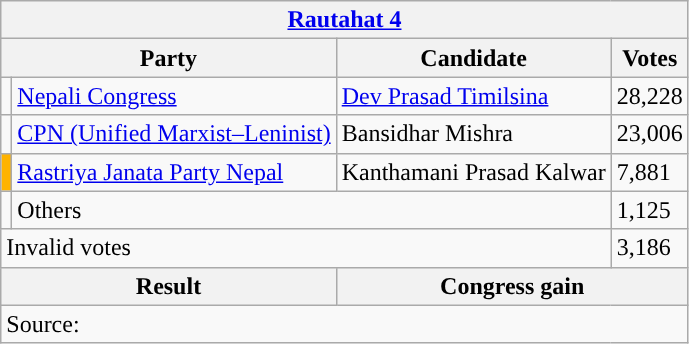<table class="wikitable">
<tr>
<th colspan="4"><a href='#'>Rautahat 4</a></th>
</tr>
<tr>
<th colspan="2">Party</th>
<th>Candidate</th>
<th>Votes</th>
</tr>
<tr>
<td style="background-color:"></td>
<td><a href='#'>Nepali Congress</a></td>
<td><a href='#'>Dev Prasad Timilsina</a></td>
<td>28,228</td>
</tr>
<tr>
<td style="background-color:"></td>
<td><a href='#'>CPN (Unified Marxist–Leninist)</a></td>
<td>Bansidhar Mishra</td>
<td>23,006</td>
</tr>
<tr>
<td style="background-color:#ffb300"></td>
<td><a href='#'>Rastriya Janata Party Nepal</a></td>
<td>Kanthamani Prasad Kalwar</td>
<td>7,881</td>
</tr>
<tr>
<td></td>
<td colspan="2">Others</td>
<td>1,125</td>
</tr>
<tr>
<td colspan="3">Invalid votes</td>
<td>3,186</td>
</tr>
<tr>
<th colspan="2">Result</th>
<th colspan="2">Congress gain</th>
</tr>
<tr>
<td colspan="4">Source: </td>
</tr>
</table>
